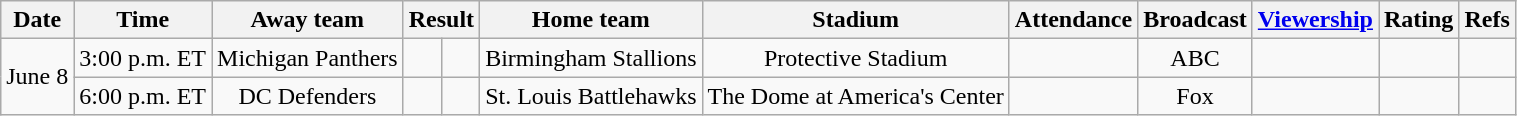<table class="wikitable" style="text-align:center;">
<tr>
<th>Date</th>
<th>Time<br></th>
<th>Away team</th>
<th colspan="2">Result<br></th>
<th>Home team</th>
<th>Stadium</th>
<th>Attendance</th>
<th>Broadcast</th>
<th><a href='#'>Viewership</a><br></th>
<th>Rating<br></th>
<th>Refs</th>
</tr>
<tr>
<td rowspan=2>June 8</td>
<td>3:00 p.m. ET</td>
<td>Michigan Panthers</td>
<td></td>
<td></td>
<td>Birmingham Stallions</td>
<td>Protective Stadium</td>
<td></td>
<td>ABC</td>
<td></td>
<td></td>
<td></td>
</tr>
<tr>
<td>6:00 p.m. ET</td>
<td>DC Defenders</td>
<td></td>
<td></td>
<td>St. Louis Battlehawks</td>
<td>The Dome at America's Center</td>
<td></td>
<td>Fox</td>
<td></td>
<td></td>
<td></td>
</tr>
</table>
